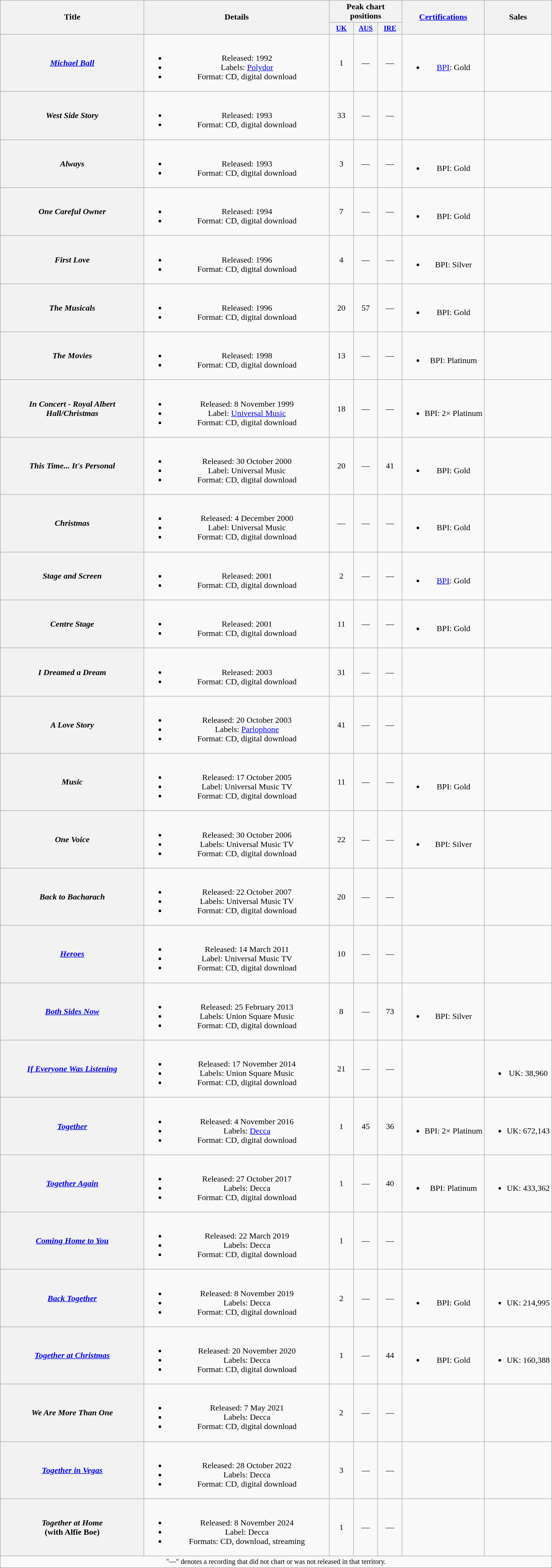<table class="wikitable plainrowheaders" style="text-align:center;">
<tr>
<th scope="col" rowspan="2" style="width:17em;">Title</th>
<th scope="col" rowspan="2" style="width:22em;">Details</th>
<th scope="col" colspan="3">Peak chart positions</th>
<th scope="col" rowspan="2"><a href='#'>Certifications</a></th>
<th scope="col" rowspan="2">Sales</th>
</tr>
<tr>
<th scope="col" style="width:3em;font-size:85%;"><a href='#'>UK</a><br></th>
<th scope="col" style="width:3em;font-size:85%;"><a href='#'>AUS</a><br></th>
<th scope="col" style="width:3em;font-size:85%;"><a href='#'>IRE</a><br></th>
</tr>
<tr>
<th scope="row"><em><a href='#'>Michael Ball</a></em></th>
<td><br><ul><li>Released: 1992</li><li>Labels: <a href='#'>Polydor</a></li><li>Format: CD, digital download</li></ul></td>
<td>1</td>
<td>—</td>
<td>—</td>
<td><br><ul><li><a href='#'>BPI</a>: Gold</li></ul></td>
<td></td>
</tr>
<tr>
<th scope="row"><em>West Side Story</em><br></th>
<td><br><ul><li>Released: 1993</li><li>Format: CD, digital download</li></ul></td>
<td>33</td>
<td>—</td>
<td>—</td>
<td></td>
<td></td>
</tr>
<tr>
<th scope="row"><em>Always</em></th>
<td><br><ul><li>Released: 1993</li><li>Format: CD, digital download</li></ul></td>
<td>3</td>
<td>—</td>
<td>—</td>
<td><br><ul><li>BPI: Gold</li></ul></td>
<td></td>
</tr>
<tr>
<th scope="row"><em>One Careful Owner</em></th>
<td><br><ul><li>Released: 1994</li><li>Format: CD, digital download</li></ul></td>
<td>7</td>
<td>—</td>
<td>—</td>
<td><br><ul><li>BPI: Gold</li></ul></td>
<td></td>
</tr>
<tr>
<th scope="row"><em>First Love</em></th>
<td><br><ul><li>Released: 1996</li><li>Format: CD, digital download</li></ul></td>
<td>4</td>
<td>—</td>
<td>—</td>
<td><br><ul><li>BPI: Silver</li></ul></td>
<td></td>
</tr>
<tr>
<th scope="row"><em>The Musicals</em></th>
<td><br><ul><li>Released: 1996</li><li>Format: CD, digital download</li></ul></td>
<td>20</td>
<td>57</td>
<td>—</td>
<td><br><ul><li>BPI: Gold</li></ul></td>
<td></td>
</tr>
<tr>
<th scope="row"><em>The Movies</em></th>
<td><br><ul><li>Released: 1998</li><li>Format: CD, digital download</li></ul></td>
<td>13</td>
<td>—</td>
<td>—</td>
<td><br><ul><li>BPI: Platinum</li></ul></td>
<td></td>
</tr>
<tr>
<th scope="row"><em>In Concert - Royal Albert Hall/Christmas</em></th>
<td><br><ul><li>Released: 8 November 1999</li><li>Label: <a href='#'>Universal Music</a></li><li>Format: CD, digital download</li></ul></td>
<td>18</td>
<td>—</td>
<td>—</td>
<td><br><ul><li>BPI: 2× Platinum</li></ul></td>
<td></td>
</tr>
<tr>
<th scope="row"><em>This Time... It's Personal</em></th>
<td><br><ul><li>Released: 30 October 2000</li><li>Label: Universal Music</li><li>Format: CD, digital download</li></ul></td>
<td>20</td>
<td>—</td>
<td>41</td>
<td><br><ul><li>BPI: Gold</li></ul></td>
<td></td>
</tr>
<tr>
<th scope="row"><em>Christmas</em></th>
<td><br><ul><li>Released: 4 December 2000</li><li>Label: Universal Music</li><li>Format: CD, digital download</li></ul></td>
<td>—</td>
<td>—</td>
<td>—</td>
<td><br><ul><li>BPI: Gold</li></ul></td>
<td></td>
</tr>
<tr>
<th scope="row"><em>Stage and Screen</em></th>
<td><br><ul><li>Released: 2001</li><li>Format: CD, digital download</li></ul></td>
<td>2</td>
<td>—</td>
<td>—</td>
<td><br><ul><li><a href='#'>BPI</a>: Gold</li></ul></td>
<td></td>
</tr>
<tr>
<th scope="row"><em>Centre Stage</em></th>
<td><br><ul><li>Released: 2001</li><li>Format: CD, digital download</li></ul></td>
<td>11</td>
<td>—</td>
<td>—</td>
<td><br><ul><li>BPI: Gold</li></ul></td>
<td></td>
</tr>
<tr>
<th scope="row"><em>I Dreamed a Dream</em></th>
<td><br><ul><li>Released: 2003</li><li>Format: CD, digital download</li></ul></td>
<td>31</td>
<td>—</td>
<td>—</td>
<td></td>
<td></td>
</tr>
<tr>
<th scope="row"><em>A Love Story</em></th>
<td><br><ul><li>Released: 20 October 2003</li><li>Labels: <a href='#'>Parlophone</a></li><li>Format: CD, digital download</li></ul></td>
<td>41</td>
<td>—</td>
<td>—</td>
<td></td>
<td></td>
</tr>
<tr>
<th scope="row"><em>Music</em></th>
<td><br><ul><li>Released: 17 October 2005</li><li>Label: Universal Music TV</li><li>Format: CD, digital download</li></ul></td>
<td>11</td>
<td>—</td>
<td>—</td>
<td><br><ul><li>BPI: Gold</li></ul></td>
</tr>
<tr>
<th scope="row"><em>One Voice</em></th>
<td><br><ul><li>Released: 30 October 2006</li><li>Labels: Universal Music TV</li><li>Format: CD, digital download</li></ul></td>
<td>22</td>
<td>—</td>
<td>—</td>
<td><br><ul><li>BPI: Silver</li></ul></td>
<td></td>
</tr>
<tr>
<th scope="row"><em>Back to Bacharach</em></th>
<td><br><ul><li>Released: 22 October 2007</li><li>Labels: Universal Music TV</li><li>Format: CD, digital download</li></ul></td>
<td>20</td>
<td>—</td>
<td>—</td>
<td></td>
<td></td>
</tr>
<tr>
<th scope="row"><em><a href='#'>Heroes</a></em></th>
<td><br><ul><li>Released: 14 March 2011</li><li>Label: Universal Music TV</li><li>Format: CD, digital download</li></ul></td>
<td>10</td>
<td>—</td>
<td>—</td>
<td></td>
<td></td>
</tr>
<tr>
<th scope="row"><em><a href='#'>Both Sides Now</a></em></th>
<td><br><ul><li>Released: 25 February 2013</li><li>Labels: Union Square Music</li><li>Format: CD, digital download</li></ul></td>
<td>8</td>
<td>—</td>
<td>73</td>
<td><br><ul><li>BPI: Silver</li></ul></td>
<td></td>
</tr>
<tr>
<th scope="row"><em><a href='#'>If Everyone Was Listening</a></em></th>
<td><br><ul><li>Released: 17 November 2014</li><li>Labels: Union Square Music</li><li>Format: CD, digital download</li></ul></td>
<td>21</td>
<td>—</td>
<td>—</td>
<td></td>
<td><br><ul><li>UK: 38,960</li></ul></td>
</tr>
<tr>
<th scope="row"><em><a href='#'>Together</a></em><br></th>
<td><br><ul><li>Released: 4 November 2016</li><li>Labels: <a href='#'>Decca</a></li><li>Format: CD, digital download</li></ul></td>
<td>1</td>
<td>45</td>
<td>36</td>
<td><br><ul><li>BPI: 2× Platinum</li></ul></td>
<td><br><ul><li>UK: 672,143</li></ul></td>
</tr>
<tr>
<th scope="row"><em><a href='#'>Together Again</a></em><br></th>
<td><br><ul><li>Released: 27 October 2017</li><li>Labels: Decca</li><li>Format: CD, digital download</li></ul></td>
<td>1</td>
<td>—</td>
<td>40</td>
<td><br><ul><li>BPI: Platinum</li></ul></td>
<td><br><ul><li>UK: 433,362</li></ul></td>
</tr>
<tr>
<th scope="row"><em><a href='#'>Coming Home to You</a></em></th>
<td><br><ul><li>Released: 22 March 2019</li><li>Labels: Decca</li><li>Format: CD, digital download</li></ul></td>
<td>1</td>
<td>—</td>
<td>—</td>
<td></td>
<td></td>
</tr>
<tr>
<th scope="row"><em><a href='#'>Back Together</a></em><br></th>
<td><br><ul><li>Released: 8 November 2019</li><li>Labels: Decca</li><li>Format: CD, digital download</li></ul></td>
<td>2</td>
<td>—</td>
<td>—</td>
<td><br><ul><li>BPI: Gold</li></ul></td>
<td><br><ul><li>UK: 214,995</li></ul></td>
</tr>
<tr>
<th scope="row"><em><a href='#'>Together at Christmas</a></em><br></th>
<td><br><ul><li>Released: 20 November 2020</li><li>Labels: Decca</li><li>Format: CD, digital download</li></ul></td>
<td>1</td>
<td>—</td>
<td>44<br></td>
<td><br><ul><li>BPI: Gold</li></ul></td>
<td><br><ul><li>UK: 160,388</li></ul></td>
</tr>
<tr>
<th scope="row"><em>We Are More Than One</em></th>
<td><br><ul><li>Released: 7 May 2021</li><li>Labels: Decca</li><li>Format: CD, digital download</li></ul></td>
<td>2</td>
<td>—</td>
<td>—</td>
<td></td>
<td></td>
</tr>
<tr>
<th scope="row"><em><a href='#'>Together in Vegas</a></em><br></th>
<td><br><ul><li>Released: 28 October 2022</li><li>Labels: Decca</li><li>Format: CD, digital download</li></ul></td>
<td>3</td>
<td>—</td>
<td>—</td>
<td></td>
<td></td>
</tr>
<tr>
<th scope="row"><em>Together at Home</em><br><span>(with Alfie Boe)</span></th>
<td><br><ul><li>Released: 8 November 2024</li><li>Label: Decca</li><li>Formats: CD, download, streaming</li></ul></td>
<td>1</td>
<td>—</td>
<td>—</td>
<td></td>
<td></td>
</tr>
<tr>
<td colspan="14" style="font-size:85%">"—" denotes a recording that did not chart or was not released in that territory.</td>
</tr>
</table>
